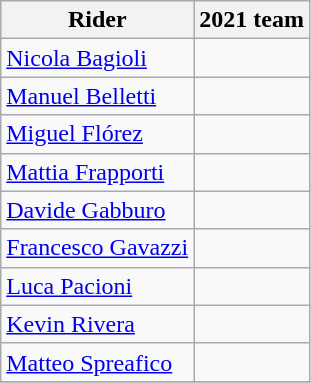<table class="wikitable">
<tr>
<th>Rider</th>
<th>2021 team</th>
</tr>
<tr>
<td><a href='#'>Nicola Bagioli</a></td>
<td></td>
</tr>
<tr>
<td><a href='#'>Manuel Belletti</a></td>
<td></td>
</tr>
<tr>
<td><a href='#'>Miguel Flórez</a></td>
<td></td>
</tr>
<tr>
<td><a href='#'>Mattia Frapporti</a></td>
<td></td>
</tr>
<tr>
<td><a href='#'>Davide Gabburo</a></td>
<td></td>
</tr>
<tr>
<td><a href='#'>Francesco Gavazzi</a></td>
<td></td>
</tr>
<tr>
<td><a href='#'>Luca Pacioni</a></td>
<td></td>
</tr>
<tr>
<td><a href='#'>Kevin Rivera</a></td>
<td></td>
</tr>
<tr>
<td><a href='#'>Matteo Spreafico</a></td>
<td></td>
</tr>
<tr>
</tr>
</table>
